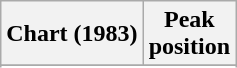<table class="wikitable sortable plainrowheaders" style="text-align:center;">
<tr>
<th>Chart (1983)</th>
<th>Peak<br>position</th>
</tr>
<tr>
</tr>
<tr>
</tr>
<tr>
</tr>
</table>
